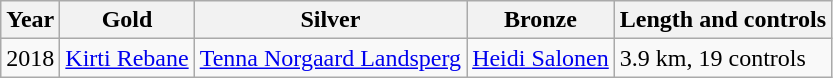<table class="wikitable">
<tr>
<th>Year</th>
<th>Gold</th>
<th>Silver</th>
<th>Bronze</th>
<th>Length and controls</th>
</tr>
<tr>
<td>2018</td>
<td> <a href='#'>Kirti Rebane</a></td>
<td> <a href='#'>Tenna Norgaard Landsperg</a></td>
<td> <a href='#'>Heidi Salonen</a></td>
<td>3.9 km, 19 controls</td>
</tr>
</table>
